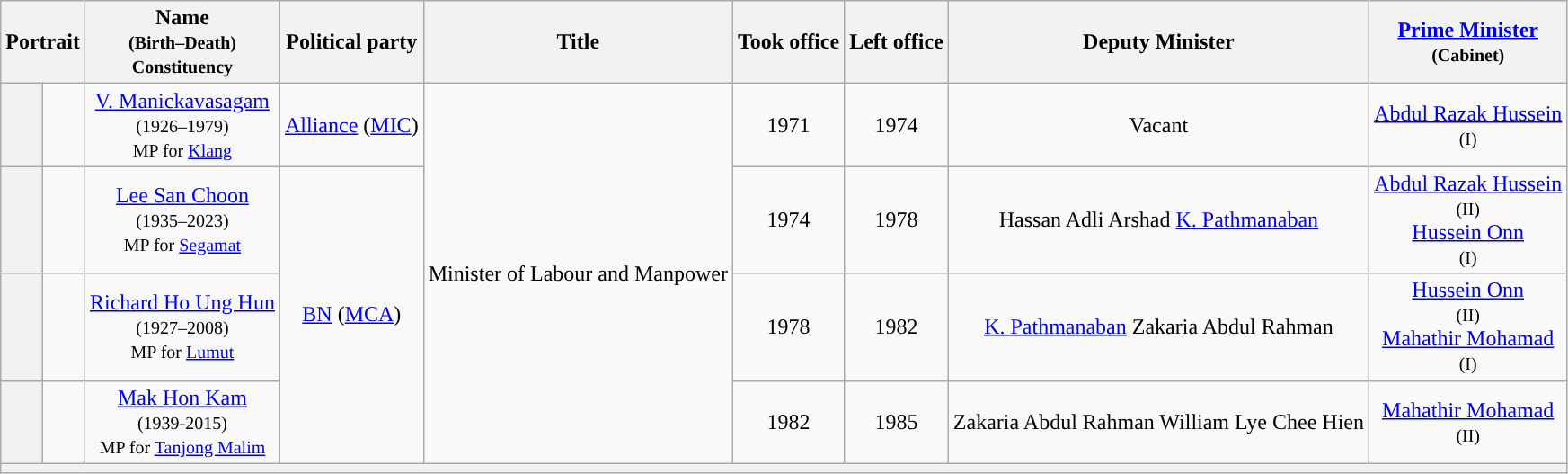<table class="wikitable" style="text-align:center;">
<tr>
<th colspan=2>Portrait</th>
<th>Name<br><small>(Birth–Death)<br>Constituency</small></th>
<th>Political party</th>
<th>Title</th>
<th>Took office</th>
<th>Left office</th>
<th>Deputy Minister</th>
<th><a href='#'>Prime Minister</a><br><small>(Cabinet)</small></th>
</tr>
<tr>
<th style="background:"></th>
<td></td>
<td><a href='#'>V. Manickavasagam</a><br><small>(1926–1979)<br>MP for <a href='#'>Klang</a></small></td>
<td><a href='#'>Alliance</a> (<a href='#'>MIC</a>)</td>
<td rowspan=4>Minister of Labour and Manpower</td>
<td>1971</td>
<td>1974</td>
<td>Vacant</td>
<td><a href='#'>Abdul Razak Hussein</a><br><small>(I)</small></td>
</tr>
<tr>
<th style="background:"></th>
<td></td>
<td><a href='#'>Lee San Choon</a><br><small>(1935–2023)<br>MP for <a href='#'>Segamat</a></small></td>
<td rowspan="3"><a href='#'>BN</a> (<a href='#'>MCA</a>)</td>
<td>1974</td>
<td>1978</td>
<td>Hassan Adli Arshad   <a href='#'>K. Pathmanaban</a> </td>
<td><a href='#'>Abdul Razak Hussein</a><br><small>(II)</small><br><a href='#'>Hussein Onn</a><br><small>(I)</small></td>
</tr>
<tr>
<th style="background:"></th>
<td></td>
<td><a href='#'>Richard Ho Ung Hun</a><br><small>(1927–2008)<br>MP for <a href='#'>Lumut</a></small></td>
<td>1978</td>
<td>1982</td>
<td><a href='#'>K. Pathmanaban</a>  Zakaria Abdul Rahman </td>
<td><a href='#'>Hussein Onn</a><br><small>(II)</small><br><a href='#'>Mahathir Mohamad</a><br><small>(I)</small></td>
</tr>
<tr>
<th style="background:"></th>
<td></td>
<td><a href='#'>Mak Hon Kam</a><br><small>(1939-2015)<br>MP for <a href='#'>Tanjong Malim</a></small></td>
<td>1982</td>
<td>1985</td>
<td>Zakaria Abdul Rahman William Lye Chee Hien </td>
<td><a href='#'>Mahathir Mohamad</a><br><small>(II)</small></td>
</tr>
<tr>
<th colspan="9" bgcolor="cccccc"></th>
</tr>
</table>
